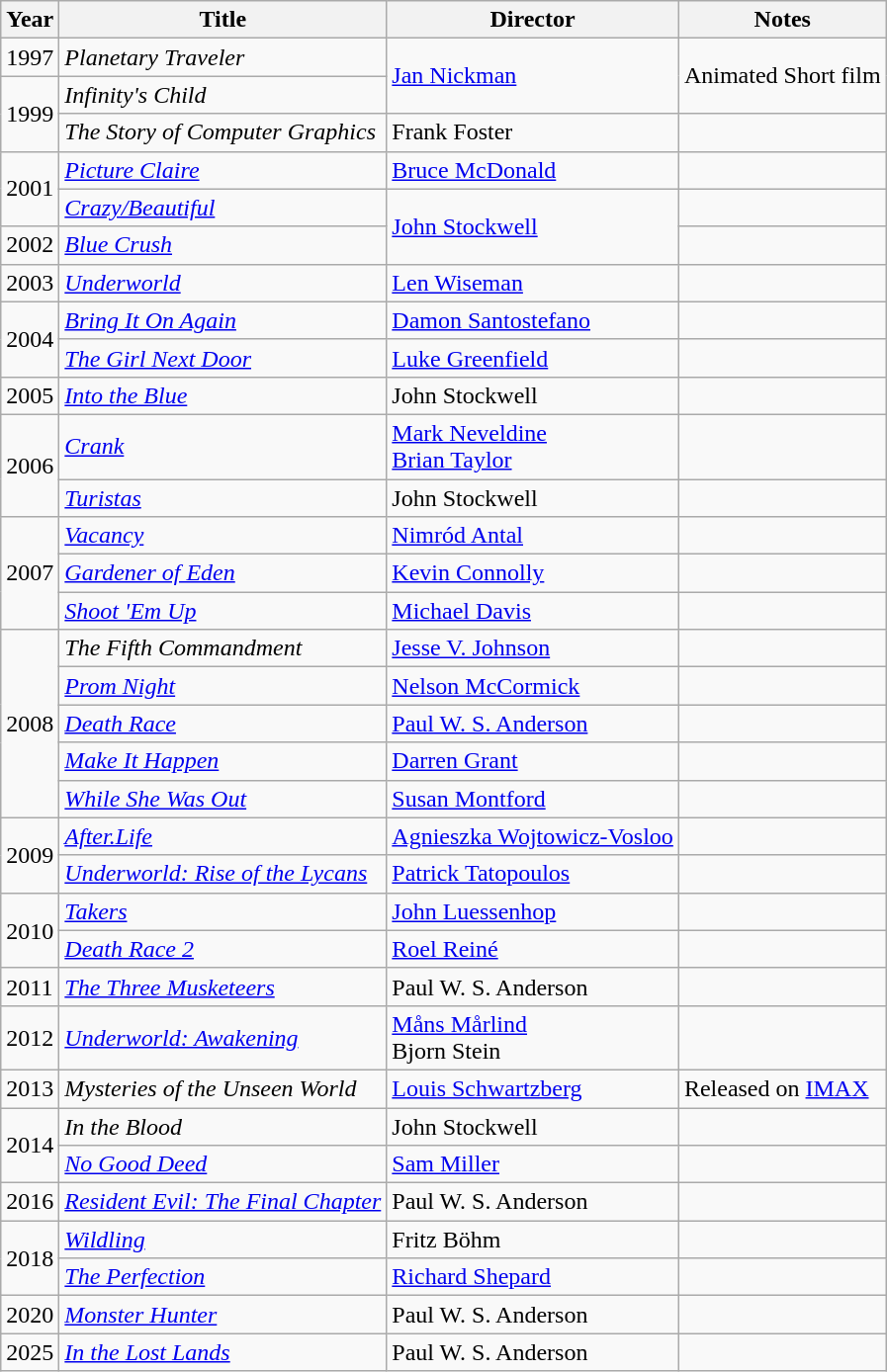<table class="wikitable sortable">
<tr>
<th>Year</th>
<th>Title</th>
<th>Director</th>
<th>Notes</th>
</tr>
<tr>
<td>1997</td>
<td><em>Planetary Traveler</em></td>
<td rowspan=2><a href='#'>Jan Nickman</a></td>
<td rowspan=2>Animated Short film</td>
</tr>
<tr>
<td rowspan="2">1999</td>
<td><em>Infinity's Child</em> </td>
</tr>
<tr>
<td><em>The Story of Computer Graphics</em></td>
<td>Frank Foster</td>
<td></td>
</tr>
<tr>
<td rowspan="2">2001</td>
<td><em><a href='#'>Picture Claire</a></em></td>
<td><a href='#'>Bruce McDonald</a></td>
<td></td>
</tr>
<tr>
<td><em><a href='#'>Crazy/Beautiful</a></em></td>
<td rowspan=2><a href='#'>John Stockwell</a></td>
<td></td>
</tr>
<tr>
<td>2002</td>
<td><em><a href='#'>Blue Crush</a></em></td>
<td></td>
</tr>
<tr>
<td>2003</td>
<td><em><a href='#'>Underworld</a></em></td>
<td><a href='#'>Len Wiseman</a></td>
<td></td>
</tr>
<tr>
<td rowspan="2">2004</td>
<td><em><a href='#'>Bring It On Again</a></em></td>
<td><a href='#'>Damon Santostefano</a></td>
<td></td>
</tr>
<tr>
<td><em><a href='#'>The Girl Next Door</a></em></td>
<td><a href='#'>Luke Greenfield</a></td>
<td></td>
</tr>
<tr>
<td>2005</td>
<td><em><a href='#'>Into the Blue</a></em></td>
<td>John Stockwell</td>
<td></td>
</tr>
<tr>
<td rowspan="2">2006</td>
<td><em><a href='#'>Crank</a></em></td>
<td><a href='#'>Mark Neveldine</a><br><a href='#'>Brian Taylor</a></td>
<td></td>
</tr>
<tr>
<td><em><a href='#'>Turistas</a></em></td>
<td>John Stockwell</td>
<td></td>
</tr>
<tr>
<td rowspan="3">2007</td>
<td><em><a href='#'>Vacancy</a></em></td>
<td><a href='#'>Nimród Antal</a></td>
<td></td>
</tr>
<tr>
<td><em><a href='#'>Gardener of Eden</a></em></td>
<td><a href='#'>Kevin Connolly</a></td>
<td></td>
</tr>
<tr>
<td><em><a href='#'>Shoot 'Em Up</a></em></td>
<td><a href='#'>Michael Davis</a></td>
<td></td>
</tr>
<tr>
<td rowspan=5>2008</td>
<td><em>The Fifth Commandment</em></td>
<td><a href='#'>Jesse V. Johnson</a></td>
<td></td>
</tr>
<tr>
<td><em><a href='#'>Prom Night</a></em></td>
<td><a href='#'>Nelson McCormick</a></td>
<td></td>
</tr>
<tr>
<td><em><a href='#'>Death Race</a></em></td>
<td><a href='#'>Paul W. S. Anderson</a></td>
<td></td>
</tr>
<tr>
<td><em><a href='#'>Make It Happen</a></em></td>
<td><a href='#'>Darren Grant</a></td>
<td></td>
</tr>
<tr>
<td><em><a href='#'>While She Was Out</a></em></td>
<td><a href='#'>Susan Montford</a></td>
<td></td>
</tr>
<tr>
<td rowspan="2">2009</td>
<td><em><a href='#'>After.Life</a></em></td>
<td><a href='#'>Agnieszka Wojtowicz-Vosloo</a></td>
<td></td>
</tr>
<tr>
<td><em><a href='#'>Underworld: Rise of the Lycans</a></em></td>
<td><a href='#'>Patrick Tatopoulos</a></td>
<td></td>
</tr>
<tr>
<td rowspan="2">2010</td>
<td><em><a href='#'>Takers</a></em></td>
<td><a href='#'>John Luessenhop</a></td>
<td></td>
</tr>
<tr>
<td><em><a href='#'>Death Race 2</a></em></td>
<td><a href='#'>Roel Reiné</a></td>
<td></td>
</tr>
<tr>
<td>2011</td>
<td><em><a href='#'>The Three Musketeers</a></em></td>
<td>Paul W. S. Anderson</td>
<td></td>
</tr>
<tr>
<td>2012</td>
<td><em><a href='#'>Underworld: Awakening</a></em></td>
<td><a href='#'>Måns Mårlind</a><br>Bjorn Stein</td>
<td></td>
</tr>
<tr>
<td>2013</td>
<td><em>Mysteries of the Unseen World</em></td>
<td><a href='#'>Louis Schwartzberg</a></td>
<td>Released on <a href='#'>IMAX</a></td>
</tr>
<tr>
<td rowspan="2">2014</td>
<td><em>In the Blood</em></td>
<td>John Stockwell</td>
<td></td>
</tr>
<tr>
<td><em><a href='#'>No Good Deed</a></em></td>
<td><a href='#'>Sam Miller</a></td>
<td></td>
</tr>
<tr>
<td>2016</td>
<td><em><a href='#'>Resident Evil: The Final Chapter</a></em></td>
<td>Paul W. S. Anderson</td>
<td></td>
</tr>
<tr>
<td rowspan="2">2018</td>
<td><em><a href='#'>Wildling</a></em></td>
<td>Fritz Böhm</td>
<td></td>
</tr>
<tr>
<td><em><a href='#'>The Perfection</a></em></td>
<td><a href='#'>Richard Shepard</a></td>
<td></td>
</tr>
<tr>
<td>2020</td>
<td><em><a href='#'>Monster Hunter</a></em></td>
<td>Paul W. S. Anderson</td>
<td></td>
</tr>
<tr>
<td>2025</td>
<td><em><a href='#'>In the Lost Lands</a></em></td>
<td>Paul W. S. Anderson</td>
<td></td>
</tr>
</table>
